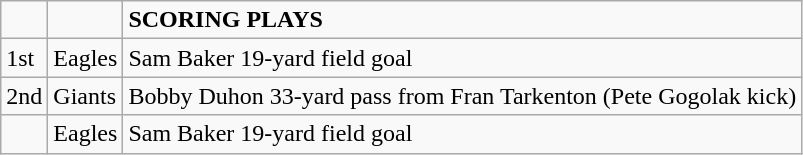<table class="wikitable">
<tr>
<td></td>
<td></td>
<td><strong>SCORING PLAYS</strong></td>
</tr>
<tr style="text-align:left;" bgcolor="">
<td>1st</td>
<td>Eagles</td>
<td>Sam Baker 19-yard field goal</td>
</tr>
<tr style="text-align:left;" bgcolor="">
<td>2nd</td>
<td>Giants</td>
<td>Bobby Duhon 33-yard pass from Fran Tarkenton (Pete Gogolak kick)</td>
</tr>
<tr style="text-align:left;" bgcolor="">
<td></td>
<td>Eagles</td>
<td>Sam Baker 19-yard field goal</td>
</tr>
</table>
